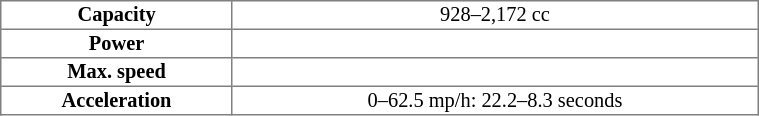<table border="1" cellpadding="1" cellspacing="0" style="font-size: 85%; border: gray solid 1px; border-collapse: collapse; text-align: center; width: 40%;">
<tr>
<td><strong>Capacity</strong></td>
<td>928–2,172 cc</td>
</tr>
<tr>
<td><strong>Power</strong></td>
<td></td>
</tr>
<tr>
<td><strong>Max. speed</strong></td>
<td></td>
</tr>
<tr>
<td><strong>Acceleration</strong></td>
<td>0–62.5 mp/h: 22.2–8.3 seconds</td>
</tr>
</table>
